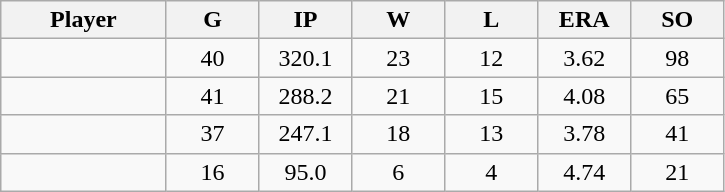<table class="wikitable sortable">
<tr>
<th bgcolor="#DDDDFF" width="16%">Player</th>
<th bgcolor="#DDDDFF" width="9%">G</th>
<th bgcolor="#DDDDFF" width="9%">IP</th>
<th bgcolor="#DDDDFF" width="9%">W</th>
<th bgcolor="#DDDDFF" width="9%">L</th>
<th bgcolor="#DDDDFF" width="9%">ERA</th>
<th bgcolor="#DDDDFF" width="9%">SO</th>
</tr>
<tr align="center">
<td></td>
<td>40</td>
<td>320.1</td>
<td>23</td>
<td>12</td>
<td>3.62</td>
<td>98</td>
</tr>
<tr align="center">
<td></td>
<td>41</td>
<td>288.2</td>
<td>21</td>
<td>15</td>
<td>4.08</td>
<td>65</td>
</tr>
<tr align="center">
<td></td>
<td>37</td>
<td>247.1</td>
<td>18</td>
<td>13</td>
<td>3.78</td>
<td>41</td>
</tr>
<tr align="center">
<td></td>
<td>16</td>
<td>95.0</td>
<td>6</td>
<td>4</td>
<td>4.74</td>
<td>21</td>
</tr>
</table>
